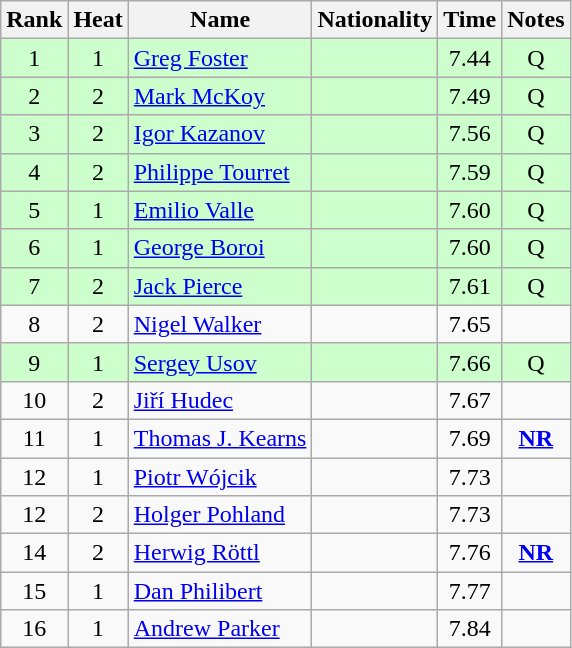<table class="wikitable sortable" style="text-align:center">
<tr>
<th>Rank</th>
<th>Heat</th>
<th>Name</th>
<th>Nationality</th>
<th>Time</th>
<th>Notes</th>
</tr>
<tr bgcolor=ccffcc>
<td>1</td>
<td>1</td>
<td align="left"><a href='#'>Greg Foster</a></td>
<td align=left></td>
<td>7.44</td>
<td>Q</td>
</tr>
<tr bgcolor=ccffcc>
<td>2</td>
<td>2</td>
<td align="left"><a href='#'>Mark McKoy</a></td>
<td align=left></td>
<td>7.49</td>
<td>Q</td>
</tr>
<tr bgcolor=ccffcc>
<td>3</td>
<td>2</td>
<td align="left"><a href='#'>Igor Kazanov</a></td>
<td align=left></td>
<td>7.56</td>
<td>Q</td>
</tr>
<tr bgcolor=ccffcc>
<td>4</td>
<td>2</td>
<td align="left"><a href='#'>Philippe Tourret</a></td>
<td align=left></td>
<td>7.59</td>
<td>Q</td>
</tr>
<tr bgcolor=ccffcc>
<td>5</td>
<td>1</td>
<td align="left"><a href='#'>Emilio Valle</a></td>
<td align=left></td>
<td>7.60</td>
<td>Q</td>
</tr>
<tr bgcolor=ccffcc>
<td>6</td>
<td>1</td>
<td align="left"><a href='#'>George Boroi</a></td>
<td align=left></td>
<td>7.60</td>
<td>Q</td>
</tr>
<tr bgcolor=ccffcc>
<td>7</td>
<td>2</td>
<td align="left"><a href='#'>Jack Pierce</a></td>
<td align=left></td>
<td>7.61</td>
<td>Q</td>
</tr>
<tr>
<td>8</td>
<td>2</td>
<td align="left"><a href='#'>Nigel Walker</a></td>
<td align=left></td>
<td>7.65</td>
<td></td>
</tr>
<tr bgcolor=ccffcc>
<td>9</td>
<td>1</td>
<td align="left"><a href='#'>Sergey Usov</a></td>
<td align=left></td>
<td>7.66</td>
<td>Q</td>
</tr>
<tr>
<td>10</td>
<td>2</td>
<td align="left"><a href='#'>Jiří Hudec</a></td>
<td align=left></td>
<td>7.67</td>
<td></td>
</tr>
<tr>
<td>11</td>
<td>1</td>
<td align="left"><a href='#'>Thomas J. Kearns</a></td>
<td align=left></td>
<td>7.69</td>
<td><strong><a href='#'>NR</a></strong></td>
</tr>
<tr>
<td>12</td>
<td>1</td>
<td align="left"><a href='#'>Piotr Wójcik</a></td>
<td align=left></td>
<td>7.73</td>
<td></td>
</tr>
<tr>
<td>12</td>
<td>2</td>
<td align="left"><a href='#'>Holger Pohland</a></td>
<td align=left></td>
<td>7.73</td>
<td></td>
</tr>
<tr>
<td>14</td>
<td>2</td>
<td align="left"><a href='#'>Herwig Röttl</a></td>
<td align=left></td>
<td>7.76</td>
<td><strong><a href='#'>NR</a></strong></td>
</tr>
<tr>
<td>15</td>
<td>1</td>
<td align="left"><a href='#'>Dan Philibert</a></td>
<td align=left></td>
<td>7.77</td>
<td></td>
</tr>
<tr>
<td>16</td>
<td>1</td>
<td align="left"><a href='#'>Andrew Parker</a></td>
<td align=left></td>
<td>7.84</td>
<td></td>
</tr>
</table>
